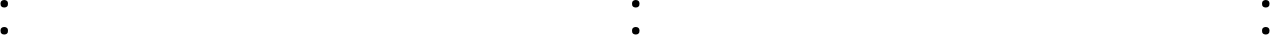<table width="100%">
<tr>
<td><br><ul><li></li><li></li></ul></td>
<td><br><ul><li></li><li></li></ul></td>
<td><br><ul><li></li><li></li></ul></td>
</tr>
</table>
